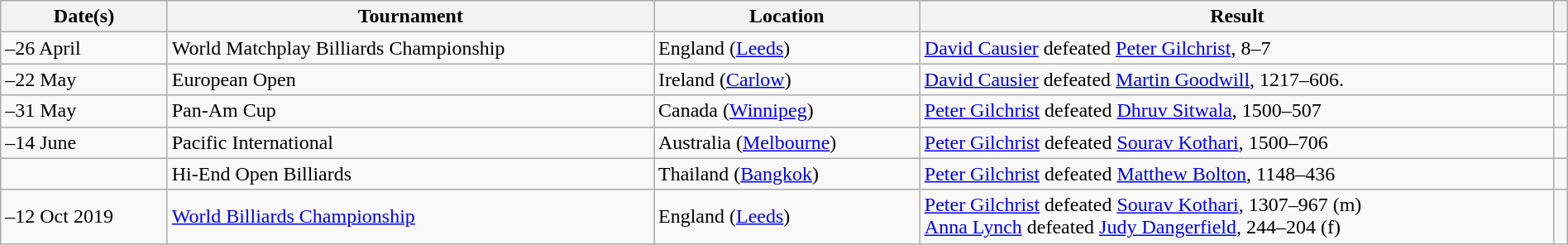<table class="sortable wikitable" width="100%" cellpadding="5" style="margin: 1em auto 1em auto">
<tr>
<th scope="col">Date(s)</th>
<th wscope="col">Tournament</th>
<th scope="col">Location</th>
<th scope="col" class="unsortable">Result</th>
<th scope="col" class="unsortable"></th>
</tr>
<tr>
<td>–26 April</td>
<td>World Matchplay Billiards Championship</td>
<td>England (<a href='#'>Leeds</a>)</td>
<td><a href='#'>David Causier</a> defeated <a href='#'>Peter Gilchrist</a>, 8–7</td>
<td align="center"></td>
</tr>
<tr>
<td>–22 May</td>
<td>European Open</td>
<td>Ireland (<a href='#'>Carlow</a>)</td>
<td><a href='#'>David Causier</a> defeated <a href='#'>Martin Goodwill</a>, 1217–606.</td>
<td align="center"></td>
</tr>
<tr>
<td>–31 May</td>
<td>Pan-Am Cup</td>
<td>Canada (<a href='#'>Winnipeg</a>)</td>
<td><a href='#'>Peter Gilchrist</a> defeated <a href='#'>Dhruv Sitwala</a>, 1500–507</td>
<td align="center"></td>
</tr>
<tr>
<td>–14 June</td>
<td>Pacific International</td>
<td>Australia (<a href='#'>Melbourne</a>)</td>
<td><a href='#'>Peter Gilchrist</a> defeated <a href='#'>Sourav Kothari</a>, 1500–706</td>
<td align="center"></td>
</tr>
<tr>
<td></td>
<td>Hi-End Open Billiards</td>
<td>Thailand (<a href='#'>Bangkok</a>)</td>
<td><a href='#'>Peter Gilchrist</a> defeated <a href='#'>Matthew Bolton</a>, 1148–436</td>
<td align="center"></td>
</tr>
<tr>
<td>–12 Oct 2019</td>
<td><a href='#'>World Billiards Championship</a></td>
<td>England (<a href='#'>Leeds</a>)</td>
<td><a href='#'>Peter Gilchrist</a> defeated <a href='#'>Sourav Kothari</a>, 1307–967 (m) <br> <a href='#'>Anna Lynch</a> defeated <a href='#'>Judy Dangerfield</a>, 244–204 (f)</td>
<td align="center"></td>
</tr>
</table>
